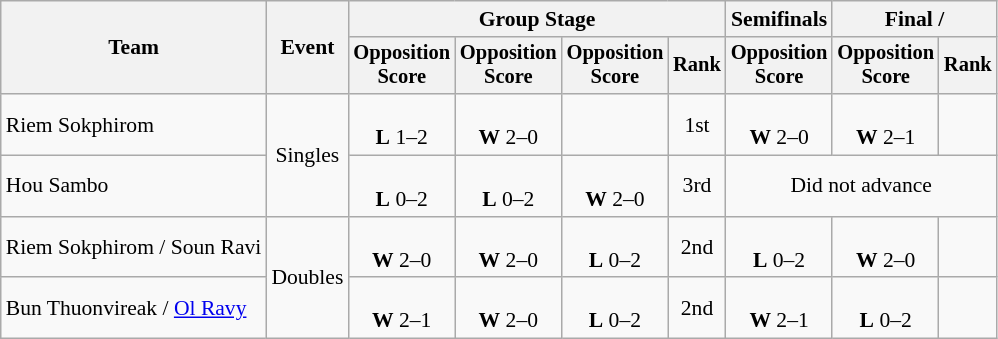<table class="wikitable" style="font-size:90%">
<tr>
<th rowspan=2>Team</th>
<th rowspan=2>Event</th>
<th colspan=4>Group Stage</th>
<th>Semifinals</th>
<th colspan=2>Final / </th>
</tr>
<tr style="font-size:95%">
<th>Opposition<br>Score</th>
<th>Opposition<br>Score</th>
<th>Opposition<br>Score</th>
<th>Rank</th>
<th>Opposition<br>Score</th>
<th>Opposition<br>Score</th>
<th>Rank</th>
</tr>
<tr align=center>
<td align=left>Riem Sokphirom</td>
<td rowspan=2>Singles</td>
<td><br> <strong>L</strong> 1–2</td>
<td><br> <strong>W</strong> 2–0</td>
<td></td>
<td>1st</td>
<td><br> <strong>W</strong> 2–0</td>
<td><br> <strong>W</strong> 2–1</td>
<td></td>
</tr>
<tr align=center>
<td align=left>Hou Sambo</td>
<td><br> <strong>L</strong> 0–2</td>
<td><br> <strong>L</strong> 0–2</td>
<td><br> <strong>W</strong> 2–0</td>
<td>3rd</td>
<td colspan=3>Did not advance</td>
</tr>
<tr align=center>
<td align=left>Riem Sokphirom / Soun Ravi</td>
<td rowspan=2>Doubles</td>
<td><br> <strong>W</strong> 2–0</td>
<td><br> <strong>W</strong> 2–0</td>
<td><br> <strong>L</strong> 0–2</td>
<td>2nd</td>
<td><br> <strong>L</strong> 0–2</td>
<td><br> <strong>W</strong> 2–0</td>
<td></td>
</tr>
<tr align=center>
<td align=left>Bun Thuonvireak / <a href='#'>Ol Ravy</a></td>
<td><br> <strong>W</strong> 2–1</td>
<td><br> <strong>W</strong> 2–0</td>
<td><br> <strong>L</strong> 0–2</td>
<td>2nd</td>
<td><br> <strong>W</strong> 2–1</td>
<td><br> <strong>L</strong> 0–2</td>
<td></td>
</tr>
</table>
